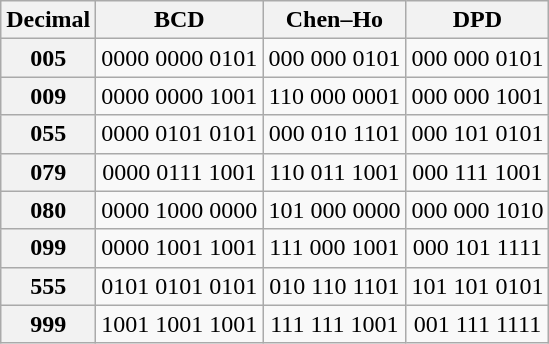<table class=wikitable style="text-align:center">
<tr valign=top align=center>
<th>Decimal</th>
<th>BCD</th>
<th>Chen–Ho</th>
<th>DPD</th>
</tr>
<tr>
<th>005</th>
<td>0000 0000 0101</td>
<td>000 000 0101</td>
<td>000 000 0101</td>
</tr>
<tr>
<th>009</th>
<td>0000 0000 1001</td>
<td>110 000 0001</td>
<td>000 000 1001</td>
</tr>
<tr>
<th>055</th>
<td>0000 0101 0101</td>
<td>000 010 1101</td>
<td>000 101 0101</td>
</tr>
<tr>
<th>079</th>
<td>0000 0111 1001</td>
<td>110 011 1001</td>
<td>000 111 1001</td>
</tr>
<tr>
<th>080</th>
<td>0000 1000 0000</td>
<td>101 000 0000</td>
<td>000 000 1010</td>
</tr>
<tr>
<th>099</th>
<td>0000 1001 1001</td>
<td>111 000 1001</td>
<td>000 101 1111</td>
</tr>
<tr>
<th>555</th>
<td>0101 0101 0101</td>
<td>010 110 1101</td>
<td>101 101 0101</td>
</tr>
<tr>
<th>999</th>
<td>1001 1001 1001</td>
<td>111 111 1001</td>
<td>001 111 1111</td>
</tr>
</table>
